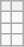<table class="wikitable">
<tr>
<th></th>
<th></th>
</tr>
<tr>
<td></td>
<td></td>
</tr>
<tr>
<td></td>
<td></td>
</tr>
<tr>
<td></td>
<td></td>
</tr>
</table>
